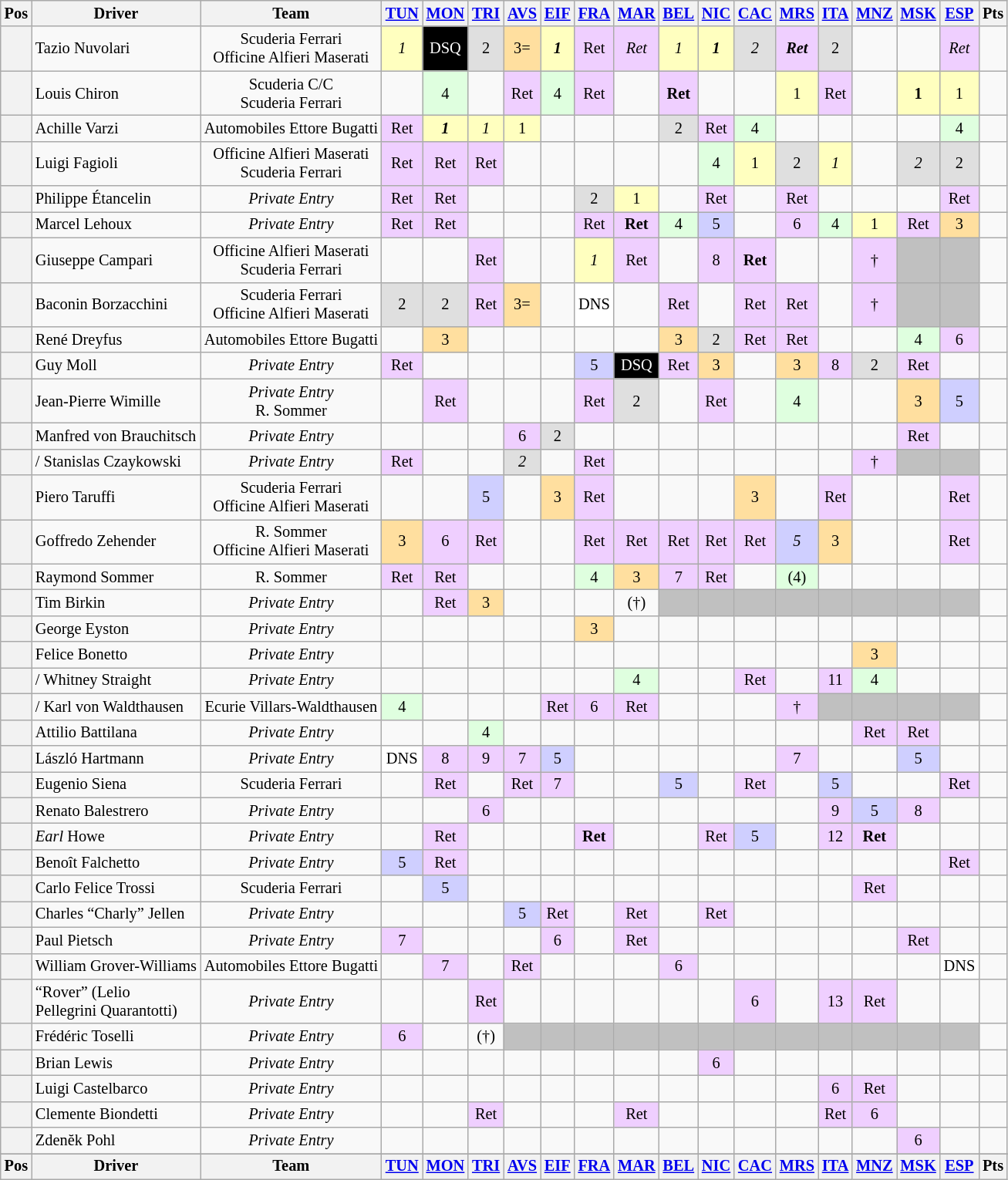<table class="wikitable" style="font-size: 85%; text-align:center">
<tr valign="top">
<th valign="middle">Pos</th>
<th valign="middle">Driver</th>
<th valign="middle">Team</th>
<th><a href='#'>TUN</a><br></th>
<th><strong><a href='#'>MON</a> </strong><br></th>
<th><a href='#'>TRI</a><br></th>
<th><a href='#'>AVS</a><br></th>
<th><a href='#'>EIF</a><br></th>
<th><strong><a href='#'>FRA</a> </strong><br></th>
<th><a href='#'>MAR</a><br></th>
<th><strong><a href='#'>BEL</a> </strong><br></th>
<th><a href='#'>NIC</a><br></th>
<th><a href='#'>CAC</a><br></th>
<th><a href='#'>MRS</a><br></th>
<th><strong><a href='#'>ITA</a> </strong><br></th>
<th><a href='#'>MNZ</a><br></th>
<th><a href='#'>MSK</a><br></th>
<th><strong><a href='#'>ESP</a> </strong><br></th>
<th valign="middle">Pts</th>
</tr>
<tr>
<th></th>
<td align="left"> Tazio Nuvolari</td>
<td>Scuderia Ferrari<br>Officine Alfieri Maserati</td>
<td style="background:#ffffbf;"><em>1</em></td>
<td style="background:#000000; color:white">DSQ</td>
<td style="background:#dfdfdf;">2</td>
<td style="background:#ffdf9f;">3=</td>
<td style="background:#ffffbf;"><strong><em>1</em></strong></td>
<td style="background:#efcfff;">Ret</td>
<td style="background:#efcfff;"><em>Ret</em></td>
<td style="background:#ffffbf;"><em>1</em></td>
<td style="background:#ffffbf;"><strong><em>1</em></strong></td>
<td style="background:#dfdfdf;"><em>2</em></td>
<td style="background:#efcfff;"><strong><em>Ret</em></strong></td>
<td style="background:#dfdfdf;">2</td>
<td></td>
<td></td>
<td style="background:#efcfff;"><em>Ret</em></td>
<td align="right"></td>
</tr>
<tr>
<th></th>
<td align="left"> Louis Chiron</td>
<td>Scuderia C/C<br>Scuderia Ferrari</td>
<td></td>
<td style="background:#dfffdf;">4</td>
<td></td>
<td style="background:#efcfff;">Ret</td>
<td style="background:#dfffdf;">4</td>
<td style="background:#efcfff;">Ret</td>
<td></td>
<td style="background:#efcfff;"><strong>Ret</strong></td>
<td></td>
<td></td>
<td style="background:#ffffbf;">1</td>
<td style="background:#efcfff;">Ret</td>
<td></td>
<td style="background:#ffffbf;"><strong>1</strong></td>
<td style="background:#ffffbf;">1</td>
<td align="right"></td>
</tr>
<tr>
<th></th>
<td align="left"> Achille Varzi</td>
<td>Automobiles Ettore Bugatti</td>
<td style="background:#efcfff;">Ret</td>
<td style="background:#ffffbf;"><strong><em>1</em></strong></td>
<td style="background:#ffffbf;"><em>1</em></td>
<td style="background:#ffffbf;">1</td>
<td></td>
<td></td>
<td></td>
<td style="background:#dfdfdf;">2</td>
<td style="background:#efcfff;">Ret</td>
<td style="background:#dfffdf;">4</td>
<td></td>
<td></td>
<td></td>
<td></td>
<td style="background:#dfffdf;">4</td>
<td align="right"></td>
</tr>
<tr>
<th></th>
<td align="left"> Luigi Fagioli</td>
<td>Officine Alfieri Maserati<br>Scuderia Ferrari</td>
<td style="background:#efcfff;">Ret</td>
<td style="background:#efcfff;">Ret</td>
<td style="background:#efcfff;">Ret</td>
<td></td>
<td></td>
<td></td>
<td></td>
<td></td>
<td style="background:#dfffdf;">4</td>
<td style="background:#ffffbf;">1</td>
<td style="background:#dfdfdf;">2</td>
<td style="background:#ffffbf;"><em>1</em></td>
<td></td>
<td style="background:#dfdfdf;"><em>2</em></td>
<td style="background:#dfdfdf;">2</td>
<td align="right"></td>
</tr>
<tr>
<th></th>
<td align="left"> Philippe Étancelin</td>
<td><em>Private Entry</em></td>
<td style="background:#efcfff;">Ret</td>
<td style="background:#efcfff;">Ret</td>
<td></td>
<td></td>
<td></td>
<td style="background:#dfdfdf;">2</td>
<td style="background:#ffffbf;">1</td>
<td></td>
<td style="background:#efcfff;">Ret</td>
<td></td>
<td style="background:#efcfff;">Ret</td>
<td></td>
<td></td>
<td></td>
<td style="background:#efcfff;">Ret</td>
<td align="right"></td>
</tr>
<tr>
<th></th>
<td align="left"> Marcel Lehoux</td>
<td><em>Private Entry</em></td>
<td style="background:#efcfff;">Ret</td>
<td style="background:#efcfff;">Ret</td>
<td></td>
<td></td>
<td></td>
<td style="background:#efcfff;">Ret</td>
<td style="background:#efcfff;"><strong>Ret</strong></td>
<td style="background:#dfffdf;">4</td>
<td style="background:#cfcfff;">5</td>
<td></td>
<td style="background:#efcfff;">6</td>
<td style="background:#dfffdf;">4</td>
<td style="background:#ffffbf;">1</td>
<td style="background:#efcfff;">Ret</td>
<td style="background:#ffdf9f;">3</td>
<td align="right"></td>
</tr>
<tr>
<th></th>
<td align="left"> Giuseppe Campari</td>
<td>Officine Alfieri Maserati<br>Scuderia Ferrari</td>
<td></td>
<td></td>
<td style="background:#efcfff;">Ret</td>
<td></td>
<td></td>
<td style="background:#ffffbf;"><em>1</em></td>
<td style="background:#efcfff;">Ret</td>
<td></td>
<td style="background:#efcfff;">8</td>
<td style="background:#efcfff;"><strong>Ret</strong></td>
<td></td>
<td></td>
<td style="background:#efcfff;">†</td>
<td style="background:#C0C0C0;"></td>
<td style="background:#C0C0C0;"></td>
<td align="right"></td>
</tr>
<tr>
<th></th>
<td align="left"> Baconin Borzacchini</td>
<td>Scuderia Ferrari<br>Officine Alfieri Maserati</td>
<td style="background:#dfdfdf;">2</td>
<td style="background:#dfdfdf;">2</td>
<td style="background:#efcfff;">Ret</td>
<td style="background:#ffdf9f;">3=</td>
<td></td>
<td style="background:#ffffff;">DNS</td>
<td></td>
<td style="background:#efcfff;">Ret</td>
<td></td>
<td style="background:#efcfff;">Ret</td>
<td style="background:#efcfff;">Ret</td>
<td></td>
<td style="background:#efcfff;">†</td>
<td style="background:#C0C0C0;"></td>
<td style="background:#C0C0C0;"></td>
<td align="right"></td>
</tr>
<tr>
<th></th>
<td align="left"> René Dreyfus</td>
<td>Automobiles Ettore Bugatti</td>
<td></td>
<td style="background:#ffdf9f;">3</td>
<td></td>
<td></td>
<td></td>
<td></td>
<td></td>
<td style="background:#ffdf9f;">3</td>
<td style="background:#dfdfdf;">2</td>
<td style="background:#efcfff;">Ret</td>
<td style="background:#efcfff;">Ret</td>
<td></td>
<td></td>
<td style="background:#dfffdf;">4</td>
<td style="background:#efcfff;">6</td>
<td align="right"></td>
</tr>
<tr>
<th></th>
<td align="left"> Guy Moll</td>
<td><em>Private Entry</em></td>
<td style="background:#efcfff;">Ret</td>
<td></td>
<td></td>
<td></td>
<td></td>
<td style="background:#cfcfff;">5</td>
<td style="background:#000000; color:white">DSQ</td>
<td style="background:#efcfff;">Ret</td>
<td style="background:#ffdf9f;">3</td>
<td></td>
<td style="background:#ffdf9f;">3</td>
<td style="background:#efcfff;">8</td>
<td style="background:#dfdfdf;">2</td>
<td style="background:#efcfff;">Ret</td>
<td></td>
<td align="right"></td>
</tr>
<tr>
<th></th>
<td align="left"> Jean-Pierre Wimille</td>
<td><em>Private Entry</em><br>R. Sommer</td>
<td></td>
<td style="background:#efcfff;">Ret</td>
<td></td>
<td></td>
<td></td>
<td style="background:#efcfff;">Ret</td>
<td style="background:#dfdfdf;">2</td>
<td></td>
<td style="background:#efcfff;">Ret</td>
<td></td>
<td style="background:#dfffdf;">4</td>
<td></td>
<td></td>
<td style="background:#ffdf9f;">3</td>
<td style="background:#cfcfff;">5</td>
<td align="right"></td>
</tr>
<tr>
<th></th>
<td align="left"> Manfred von Brauchitsch</td>
<td><em>Private Entry</em></td>
<td></td>
<td></td>
<td></td>
<td style="background:#efcfff;">6</td>
<td style="background:#dfdfdf;">2</td>
<td></td>
<td></td>
<td></td>
<td></td>
<td></td>
<td></td>
<td></td>
<td></td>
<td style="background:#efcfff;">Ret</td>
<td></td>
<td align="right"></td>
</tr>
<tr>
<th></th>
<td align="left">/ Stanislas Czaykowski</td>
<td><em>Private Entry</em></td>
<td style="background:#efcfff;">Ret</td>
<td></td>
<td></td>
<td style="background:#dfdfdf;"><em>2</em></td>
<td></td>
<td style="background:#efcfff;">Ret</td>
<td></td>
<td></td>
<td></td>
<td></td>
<td></td>
<td></td>
<td style="background:#efcfff;">†</td>
<td style="background:#C0C0C0;"></td>
<td style="background:#C0C0C0;"></td>
<td align="right"></td>
</tr>
<tr>
<th></th>
<td align="left"> Piero Taruffi</td>
<td>Scuderia Ferrari<br>Officine Alfieri Maserati</td>
<td></td>
<td></td>
<td style="background:#cfcfff;">5</td>
<td></td>
<td style="background:#ffdf9f;">3</td>
<td style="background:#efcfff;">Ret</td>
<td></td>
<td></td>
<td></td>
<td style="background:#ffdf9f;">3</td>
<td></td>
<td style="background:#efcfff;">Ret</td>
<td></td>
<td></td>
<td style="background:#efcfff;">Ret</td>
<td align="right"></td>
</tr>
<tr>
<th></th>
<td align="left"> Goffredo Zehender</td>
<td>R. Sommer<br> Officine Alfieri Maserati</td>
<td style="background:#ffdf9f;">3</td>
<td style="background:#efcfff;">6</td>
<td style="background:#efcfff;">Ret</td>
<td></td>
<td></td>
<td style="background:#efcfff;">Ret</td>
<td style="background:#efcfff;">Ret</td>
<td style="background:#efcfff;">Ret</td>
<td style="background:#efcfff;">Ret</td>
<td style="background:#efcfff;">Ret</td>
<td style="background:#cfcfff;"><em>5</em></td>
<td style="background:#ffdf9f;">3</td>
<td></td>
<td></td>
<td style="background:#efcfff;">Ret</td>
<td align="right"></td>
</tr>
<tr>
<th></th>
<td align="left"> Raymond Sommer</td>
<td>R. Sommer</td>
<td style="background:#efcfff;">Ret</td>
<td style="background:#efcfff;">Ret</td>
<td></td>
<td></td>
<td></td>
<td style="background:#dfffdf;">4</td>
<td style="background:#ffdf9f;">3</td>
<td style="background:#efcfff;">7</td>
<td style="background:#efcfff;">Ret</td>
<td></td>
<td style="background:#dfffdf;">(4)</td>
<td></td>
<td></td>
<td></td>
<td></td>
<td align="right"></td>
</tr>
<tr>
<th></th>
<td align="left"> Tim Birkin</td>
<td><em>Private Entry</em></td>
<td></td>
<td style="background:#efcfff;">Ret</td>
<td style="background:#ffdf9f;">3</td>
<td></td>
<td></td>
<td></td>
<td>(†)</td>
<td style="background:#C0C0C0;"></td>
<td style="background:#C0C0C0;"></td>
<td style="background:#C0C0C0;"></td>
<td style="background:#C0C0C0;"></td>
<td style="background:#C0C0C0;"></td>
<td style="background:#C0C0C0;"></td>
<td style="background:#C0C0C0;"></td>
<td style="background:#C0C0C0;"></td>
<td align="right"></td>
</tr>
<tr>
<th></th>
<td align="left"> George Eyston</td>
<td><em>Private Entry</em></td>
<td></td>
<td></td>
<td></td>
<td></td>
<td></td>
<td style="background:#ffdf9f;">3</td>
<td></td>
<td></td>
<td></td>
<td></td>
<td></td>
<td></td>
<td></td>
<td></td>
<td></td>
<td align="right"></td>
</tr>
<tr>
<th></th>
<td align="left"> Felice Bonetto</td>
<td><em>Private Entry</em></td>
<td></td>
<td></td>
<td></td>
<td></td>
<td></td>
<td></td>
<td></td>
<td></td>
<td></td>
<td></td>
<td></td>
<td></td>
<td style="background:#ffdf9f;">3</td>
<td></td>
<td></td>
<td align="right"></td>
</tr>
<tr>
<th></th>
<td align="left">/ Whitney Straight</td>
<td><em>Private Entry</em></td>
<td></td>
<td></td>
<td></td>
<td></td>
<td></td>
<td></td>
<td style="background:#dfffdf;">4</td>
<td></td>
<td></td>
<td style="background:#efcfff;">Ret</td>
<td></td>
<td style="background:#efcfff;">11</td>
<td style="background:#dfffdf;">4</td>
<td></td>
<td></td>
<td align="right"></td>
</tr>
<tr>
<th></th>
<td align="left">/ Karl von Waldthausen</td>
<td>Ecurie Villars-Waldthausen</td>
<td style="background:#dfffdf;">4</td>
<td></td>
<td></td>
<td></td>
<td style="background:#efcfff;">Ret</td>
<td style="background:#efcfff;">6</td>
<td style="background:#efcfff;">Ret</td>
<td></td>
<td></td>
<td></td>
<td style="background:#efcfff;">†</td>
<td style="background:#C0C0C0;"></td>
<td style="background:#C0C0C0;"></td>
<td style="background:#C0C0C0;"></td>
<td style="background:#C0C0C0;"></td>
<td align="right"></td>
</tr>
<tr>
<th></th>
<td align="left"> Attilio Battilana</td>
<td><em>Private Entry</em></td>
<td></td>
<td></td>
<td style="background:#dfffdf;">4</td>
<td></td>
<td></td>
<td></td>
<td></td>
<td></td>
<td></td>
<td></td>
<td></td>
<td></td>
<td style="background:#efcfff;">Ret</td>
<td style="background:#efcfff;">Ret</td>
<td></td>
<td align="right"></td>
</tr>
<tr>
<th></th>
<td align="left"> László Hartmann</td>
<td><em>Private Entry</em></td>
<td style="background:#ffffff;">DNS</td>
<td style="background:#efcfff;">8</td>
<td style="background:#efcfff;">9</td>
<td style="background:#efcfff;">7</td>
<td style="background:#cfcfff;">5</td>
<td></td>
<td></td>
<td></td>
<td></td>
<td></td>
<td style="background:#efcfff;">7</td>
<td></td>
<td></td>
<td style="background:#cfcfff;">5</td>
<td></td>
<td align="right"></td>
</tr>
<tr>
<th></th>
<td align="left"> Eugenio Siena</td>
<td>Scuderia Ferrari</td>
<td></td>
<td style="background:#efcfff;">Ret</td>
<td></td>
<td style="background:#efcfff;">Ret</td>
<td style="background:#efcfff;">7</td>
<td></td>
<td></td>
<td style="background:#cfcfff;">5</td>
<td></td>
<td style="background:#efcfff;">Ret</td>
<td></td>
<td style="background:#cfcfff;">5</td>
<td></td>
<td></td>
<td style="background:#efcfff;">Ret</td>
<td align="right"></td>
</tr>
<tr>
<th></th>
<td align="left"> Renato Balestrero</td>
<td><em>Private Entry</em></td>
<td></td>
<td></td>
<td style="background:#efcfff;">6</td>
<td></td>
<td></td>
<td></td>
<td></td>
<td></td>
<td></td>
<td></td>
<td></td>
<td style="background:#efcfff;">9</td>
<td style="background:#cfcfff;">5</td>
<td style="background:#efcfff;">8</td>
<td></td>
<td align="right"></td>
</tr>
<tr>
<th></th>
<td align="left"> <em>Earl</em> Howe</td>
<td><em>Private Entry</em></td>
<td></td>
<td style="background:#efcfff;">Ret</td>
<td></td>
<td></td>
<td></td>
<td style="background:#efcfff;"><strong>Ret</strong></td>
<td></td>
<td></td>
<td style="background:#efcfff;">Ret</td>
<td style="background:#cfcfff;">5</td>
<td></td>
<td style="background:#efcfff;">12</td>
<td style="background:#efcfff;"><strong>Ret</strong></td>
<td></td>
<td></td>
<td align="right"></td>
</tr>
<tr>
<th></th>
<td align="left"> Benoît Falchetto</td>
<td><em>Private Entry</em></td>
<td style="background:#cfcfff;">5</td>
<td style="background:#efcfff;">Ret</td>
<td></td>
<td></td>
<td></td>
<td></td>
<td></td>
<td></td>
<td></td>
<td></td>
<td></td>
<td></td>
<td></td>
<td></td>
<td style="background:#efcfff;">Ret</td>
<td align="right"></td>
</tr>
<tr>
<th></th>
<td align="left"> Carlo Felice Trossi</td>
<td>Scuderia Ferrari</td>
<td></td>
<td style="background:#cfcfff;">5</td>
<td></td>
<td></td>
<td></td>
<td></td>
<td></td>
<td></td>
<td></td>
<td></td>
<td></td>
<td></td>
<td style="background:#efcfff;">Ret</td>
<td></td>
<td></td>
<td align="right"></td>
</tr>
<tr>
<th></th>
<td align="left"> Charles “Charly” Jellen</td>
<td><em>Private Entry</em></td>
<td></td>
<td></td>
<td></td>
<td style="background:#cfcfff;">5</td>
<td style="background:#efcfff;">Ret</td>
<td></td>
<td style="background:#efcfff;">Ret</td>
<td></td>
<td style="background:#efcfff;">Ret</td>
<td></td>
<td></td>
<td></td>
<td></td>
<td></td>
<td></td>
<td align="right"></td>
</tr>
<tr>
<th></th>
<td align="left"> Paul Pietsch</td>
<td><em>Private Entry</em></td>
<td style="background:#efcfff;">7</td>
<td></td>
<td></td>
<td></td>
<td style="background:#efcfff;">6</td>
<td></td>
<td style="background:#efcfff;">Ret</td>
<td></td>
<td></td>
<td></td>
<td></td>
<td></td>
<td></td>
<td style="background:#efcfff;">Ret</td>
<td></td>
<td align="right"></td>
</tr>
<tr>
<th></th>
<td align="left"> William Grover-Williams</td>
<td>Automobiles Ettore Bugatti</td>
<td></td>
<td style="background:#efcfff;">7</td>
<td></td>
<td style="background:#efcfff;">Ret</td>
<td></td>
<td></td>
<td></td>
<td style="background:#efcfff;">6</td>
<td></td>
<td></td>
<td></td>
<td></td>
<td></td>
<td></td>
<td style="background:#ffffff;">DNS</td>
<td align="right"></td>
</tr>
<tr>
<th></th>
<td align="left"> “Rover” (Lelio<br>Pellegrini Quarantotti)</td>
<td><em>Private Entry</em></td>
<td></td>
<td></td>
<td style="background:#efcfff;">Ret</td>
<td></td>
<td></td>
<td></td>
<td></td>
<td></td>
<td></td>
<td style="background:#efcfff;">6</td>
<td></td>
<td style="background:#efcfff;">13</td>
<td style="background:#efcfff;">Ret</td>
<td></td>
<td></td>
<td align="right"></td>
</tr>
<tr>
<th></th>
<td align="left"> Frédéric Toselli</td>
<td><em>Private Entry</em></td>
<td style="background:#efcfff;">6</td>
<td></td>
<td>(†)</td>
<td style="background:#C0C0C0;"></td>
<td style="background:#C0C0C0;"></td>
<td style="background:#C0C0C0;"></td>
<td style="background:#C0C0C0;"></td>
<td style="background:#C0C0C0;"></td>
<td style="background:#C0C0C0;"></td>
<td style="background:#C0C0C0;"></td>
<td style="background:#C0C0C0;"></td>
<td style="background:#C0C0C0;"></td>
<td style="background:#C0C0C0;"></td>
<td style="background:#C0C0C0;"></td>
<td style="background:#C0C0C0;"></td>
<td align="right"></td>
</tr>
<tr>
<th></th>
<td align="left"> Brian Lewis</td>
<td><em>Private Entry</em></td>
<td></td>
<td></td>
<td></td>
<td></td>
<td></td>
<td></td>
<td></td>
<td></td>
<td style="background:#efcfff;">6</td>
<td></td>
<td></td>
<td></td>
<td></td>
<td></td>
<td></td>
<td align="right"></td>
</tr>
<tr>
<th></th>
<td align="left"> Luigi Castelbarco</td>
<td><em>Private Entry</em></td>
<td></td>
<td></td>
<td></td>
<td></td>
<td></td>
<td></td>
<td></td>
<td></td>
<td></td>
<td></td>
<td></td>
<td style="background:#efcfff;">6</td>
<td style="background:#efcfff;">Ret</td>
<td></td>
<td></td>
<td align="right"></td>
</tr>
<tr>
<th></th>
<td align="left"> Clemente Biondetti</td>
<td><em>Private Entry</em></td>
<td></td>
<td></td>
<td style="background:#efcfff;">Ret</td>
<td></td>
<td></td>
<td></td>
<td style="background:#efcfff;">Ret</td>
<td></td>
<td></td>
<td></td>
<td></td>
<td style="background:#efcfff;">Ret</td>
<td style="background:#efcfff;">6</td>
<td></td>
<td></td>
<td align="right"></td>
</tr>
<tr>
<th></th>
<td align="left"> Zdenĕk Pohl</td>
<td><em>Private Entry</em></td>
<td></td>
<td></td>
<td></td>
<td></td>
<td></td>
<td></td>
<td></td>
<td></td>
<td></td>
<td></td>
<td></td>
<td></td>
<td></td>
<td style="background:#efcfff;">6</td>
<td></td>
<td align="right"></td>
</tr>
<tr>
</tr>
<tr valign="top">
<th valign="middle">Pos</th>
<th valign="middle">Driver</th>
<th valign="middle">Team</th>
<th><a href='#'>TUN</a><br></th>
<th><strong><a href='#'>MON</a> </strong><br></th>
<th><a href='#'>TRI</a><br></th>
<th><a href='#'>AVS</a><br></th>
<th><a href='#'>EIF</a><br></th>
<th><strong><a href='#'>FRA</a> </strong><br></th>
<th><a href='#'>MAR</a><br></th>
<th><strong><a href='#'>BEL</a> </strong><br></th>
<th><a href='#'>NIC</a><br></th>
<th><a href='#'>CAC</a><br></th>
<th><a href='#'>MRS</a><br></th>
<th><strong><a href='#'>ITA</a> </strong><br></th>
<th><a href='#'>MNZ</a><br></th>
<th><a href='#'>MSK</a><br></th>
<th><strong><a href='#'>ESP</a> </strong><br></th>
<th valign="middle">Pts</th>
</tr>
</table>
